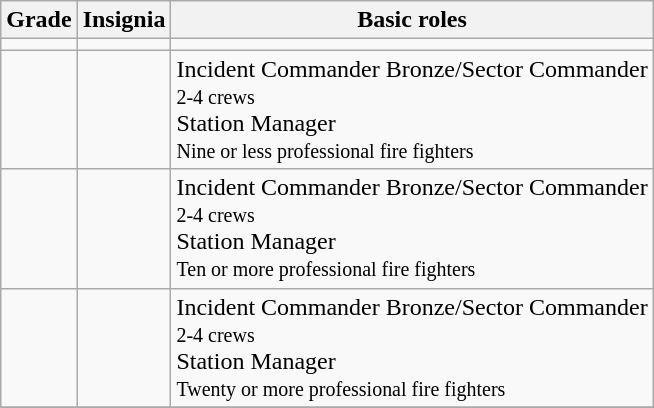<table class="wikitable">
<tr>
<th>Grade</th>
<th>Insignia</th>
<th>Basic roles</th>
</tr>
<tr>
<td></td>
<td></td>
<td></td>
</tr>
<tr>
<td></td>
<td></td>
<td>Incident Commander Bronze/Sector Commander<br><small>2-4 crews</small><br>Station Manager<br><small>Nine or less professional fire fighters</small></td>
</tr>
<tr>
<td></td>
<td></td>
<td>Incident Commander Bronze/Sector Commander<br><small>2-4 crews</small><br>Station Manager<br><small>Ten or more professional fire fighters</small></td>
</tr>
<tr>
<td></td>
<td></td>
<td>Incident Commander Bronze/Sector Commander<br><small>2-4 crews</small><br>Station Manager<br><small>Twenty or more professional fire fighters</small></td>
</tr>
<tr>
</tr>
</table>
